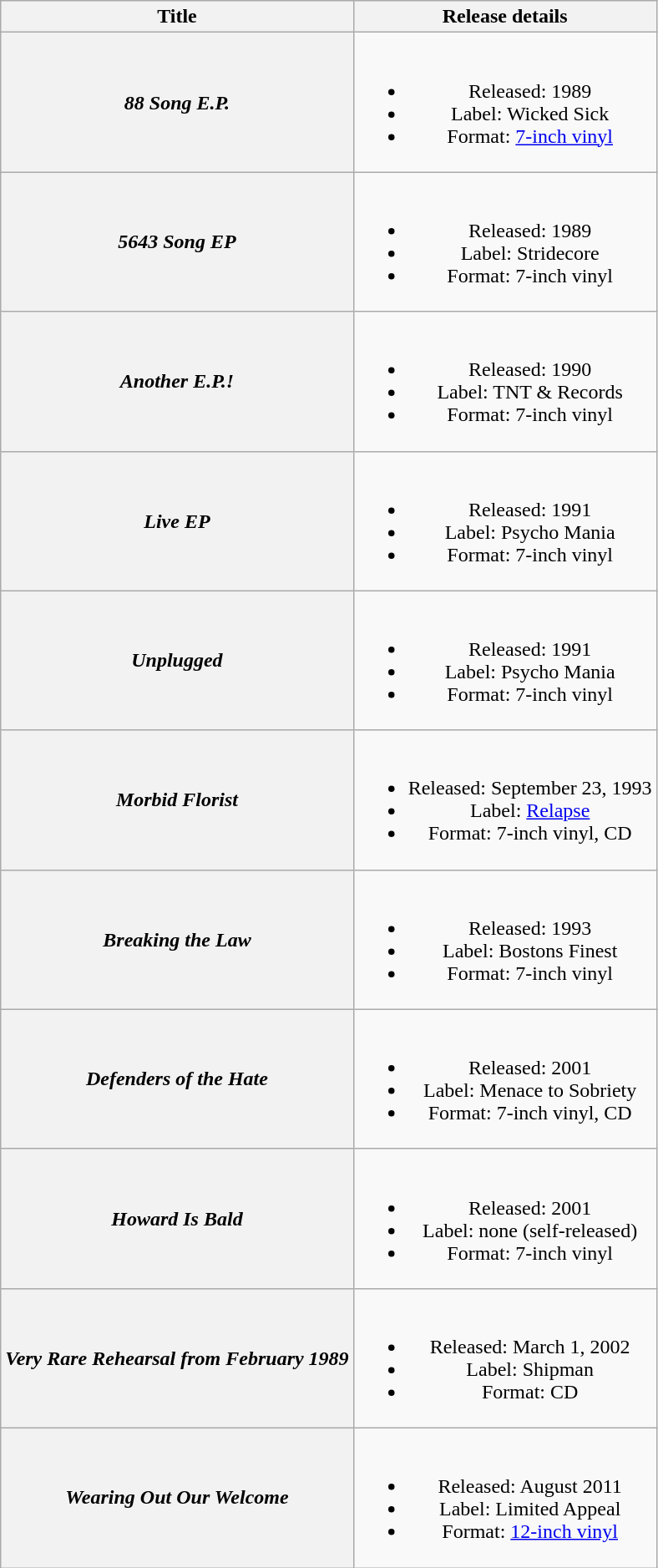<table class="wikitable plainrowheaders" style="text-align:center;">
<tr>
<th scope="col">Title</th>
<th scope="col">Release details</th>
</tr>
<tr>
<th scope="row"><em>88 Song E.P.</em></th>
<td><br><ul><li>Released: 1989</li><li>Label: Wicked Sick</li><li>Format: <a href='#'>7-inch vinyl</a></li></ul></td>
</tr>
<tr>
<th scope="row"><em>5643 Song EP</em></th>
<td><br><ul><li>Released: 1989</li><li>Label: Stridecore</li><li>Format: 7-inch vinyl</li></ul></td>
</tr>
<tr>
<th scope="row"><em>Another E.P.!</em></th>
<td><br><ul><li>Released: 1990</li><li>Label: TNT & Records</li><li>Format: 7-inch vinyl</li></ul></td>
</tr>
<tr>
<th scope="row"><em>Live EP</em></th>
<td><br><ul><li>Released: 1991</li><li>Label: Psycho Mania</li><li>Format: 7-inch vinyl</li></ul></td>
</tr>
<tr>
<th scope="row"><em>Unplugged</em></th>
<td><br><ul><li>Released: 1991</li><li>Label: Psycho Mania</li><li>Format: 7-inch vinyl</li></ul></td>
</tr>
<tr>
<th scope="row"><em>Morbid Florist</em></th>
<td><br><ul><li>Released: September 23, 1993</li><li>Label: <a href='#'>Relapse</a></li><li>Format: 7-inch vinyl, CD</li></ul></td>
</tr>
<tr>
<th scope="row"><em>Breaking the Law</em></th>
<td><br><ul><li>Released: 1993</li><li>Label: Bostons Finest</li><li>Format: 7-inch vinyl</li></ul></td>
</tr>
<tr>
<th scope="row"><em>Defenders of the Hate</em></th>
<td><br><ul><li>Released: 2001</li><li>Label: Menace to Sobriety</li><li>Format: 7-inch vinyl, CD</li></ul></td>
</tr>
<tr>
<th scope="row"><em>Howard Is Bald</em></th>
<td><br><ul><li>Released: 2001</li><li>Label: none (self-released)</li><li>Format: 7-inch vinyl</li></ul></td>
</tr>
<tr>
<th scope="row"><em>Very Rare Rehearsal from February 1989</em></th>
<td><br><ul><li>Released: March 1, 2002</li><li>Label: Shipman</li><li>Format: CD</li></ul></td>
</tr>
<tr>
<th scope="row"><em>Wearing Out Our Welcome</em></th>
<td><br><ul><li>Released: August 2011</li><li>Label: Limited Appeal</li><li>Format: <a href='#'>12-inch vinyl</a></li></ul></td>
</tr>
</table>
